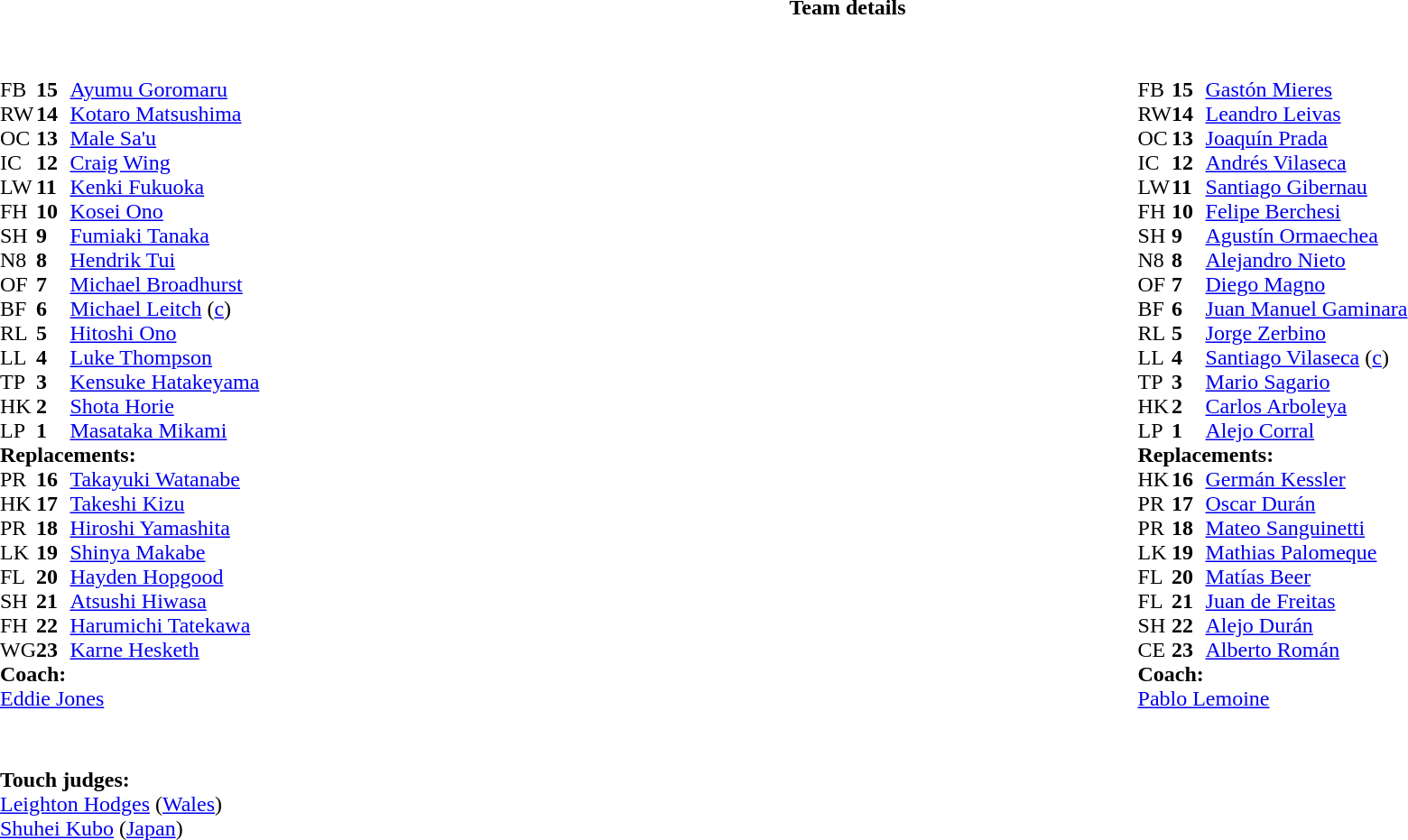<table border="0" width="100%" class="collapsible collapsed">
<tr>
<th>Team details</th>
</tr>
<tr>
<td><br><table style="width:100%;">
<tr>
<td style="vertical-align:top; width:50%"><br><table cellspacing="0" cellpadding="0">
<tr>
<th width="25"></th>
<th width="25"></th>
</tr>
<tr>
<td>FB</td>
<td><strong>15</strong></td>
<td><a href='#'>Ayumu Goromaru</a></td>
</tr>
<tr>
<td>RW</td>
<td><strong>14</strong></td>
<td><a href='#'>Kotaro Matsushima</a></td>
</tr>
<tr>
<td>OC</td>
<td><strong>13</strong></td>
<td><a href='#'>Male Sa'u</a></td>
<td></td>
<td></td>
</tr>
<tr>
<td>IC</td>
<td><strong>12</strong></td>
<td><a href='#'>Craig Wing</a></td>
<td></td>
<td></td>
</tr>
<tr>
<td>LW</td>
<td><strong>11</strong></td>
<td><a href='#'>Kenki Fukuoka</a></td>
</tr>
<tr>
<td>FH</td>
<td><strong>10</strong></td>
<td><a href='#'>Kosei Ono</a></td>
</tr>
<tr>
<td>SH</td>
<td><strong>9</strong></td>
<td><a href='#'>Fumiaki Tanaka</a></td>
<td></td>
<td></td>
</tr>
<tr>
<td>N8</td>
<td><strong>8</strong></td>
<td><a href='#'>Hendrik Tui</a></td>
</tr>
<tr>
<td>OF</td>
<td><strong>7</strong></td>
<td><a href='#'>Michael Broadhurst</a></td>
</tr>
<tr>
<td>BF</td>
<td><strong>6</strong></td>
<td><a href='#'>Michael Leitch</a> (<a href='#'>c</a>)</td>
</tr>
<tr>
<td>RL</td>
<td><strong>5</strong></td>
<td><a href='#'>Hitoshi Ono</a></td>
<td></td>
<td></td>
</tr>
<tr>
<td>LL</td>
<td><strong>4</strong></td>
<td><a href='#'>Luke Thompson</a></td>
</tr>
<tr>
<td>TP</td>
<td><strong>3</strong></td>
<td><a href='#'>Kensuke Hatakeyama</a></td>
<td></td>
<td></td>
</tr>
<tr>
<td>HK</td>
<td><strong>2</strong></td>
<td><a href='#'>Shota Horie</a></td>
<td></td>
<td></td>
</tr>
<tr>
<td>LP</td>
<td><strong>1</strong></td>
<td><a href='#'>Masataka Mikami</a></td>
<td></td>
<td></td>
</tr>
<tr>
<td colspan=3><strong>Replacements:</strong></td>
</tr>
<tr>
<td>PR</td>
<td><strong>16</strong></td>
<td><a href='#'>Takayuki Watanabe</a></td>
<td></td>
<td></td>
</tr>
<tr>
<td>HK</td>
<td><strong>17</strong></td>
<td><a href='#'>Takeshi Kizu</a></td>
<td></td>
<td></td>
</tr>
<tr>
<td>PR</td>
<td><strong>18</strong></td>
<td><a href='#'>Hiroshi Yamashita</a></td>
<td></td>
<td></td>
</tr>
<tr>
<td>LK</td>
<td><strong>19</strong></td>
<td><a href='#'>Shinya Makabe</a></td>
<td></td>
<td></td>
<td></td>
</tr>
<tr>
<td>FL</td>
<td><strong>20</strong></td>
<td><a href='#'>Hayden Hopgood</a></td>
<td></td>
<td></td>
<td></td>
</tr>
<tr>
<td>SH</td>
<td><strong>21</strong></td>
<td><a href='#'>Atsushi Hiwasa</a></td>
<td></td>
<td></td>
</tr>
<tr>
<td>FH</td>
<td><strong>22</strong></td>
<td><a href='#'>Harumichi Tatekawa</a></td>
<td></td>
<td></td>
</tr>
<tr>
<td>WG</td>
<td><strong>23</strong></td>
<td><a href='#'>Karne Hesketh</a></td>
<td></td>
<td></td>
</tr>
<tr>
<td colspan=3><strong>Coach:</strong></td>
</tr>
<tr>
<td colspan="4"> <a href='#'>Eddie Jones</a></td>
</tr>
</table>
</td>
<td style="vertical-align:top; width:50%"><br><table cellspacing="0" cellpadding="0" style="margin:auto">
<tr>
<th width="25"></th>
<th width="25"></th>
</tr>
<tr>
<td>FB</td>
<td><strong>15</strong></td>
<td><a href='#'>Gastón Mieres</a></td>
<td></td>
<td></td>
</tr>
<tr>
<td>RW</td>
<td><strong>14</strong></td>
<td><a href='#'>Leandro Leivas</a></td>
</tr>
<tr>
<td>OC</td>
<td><strong>13</strong></td>
<td><a href='#'>Joaquín Prada</a></td>
<td></td>
<td></td>
</tr>
<tr>
<td>IC</td>
<td><strong>12</strong></td>
<td><a href='#'>Andrés Vilaseca</a></td>
</tr>
<tr>
<td>LW</td>
<td><strong>11</strong></td>
<td><a href='#'>Santiago Gibernau</a></td>
</tr>
<tr>
<td>FH</td>
<td><strong>10</strong></td>
<td><a href='#'>Felipe Berchesi</a></td>
</tr>
<tr>
<td>SH</td>
<td><strong>9</strong></td>
<td><a href='#'>Agustín Ormaechea</a></td>
<td></td>
</tr>
<tr>
<td>N8</td>
<td><strong>8</strong></td>
<td><a href='#'>Alejandro Nieto</a></td>
</tr>
<tr>
<td>OF</td>
<td><strong>7</strong></td>
<td><a href='#'>Diego Magno</a></td>
<td></td>
<td></td>
</tr>
<tr>
<td>BF</td>
<td><strong>6</strong></td>
<td><a href='#'>Juan Manuel Gaminara</a></td>
<td></td>
</tr>
<tr>
<td>RL</td>
<td><strong>5</strong></td>
<td><a href='#'>Jorge Zerbino</a></td>
<td></td>
<td></td>
</tr>
<tr>
<td>LL</td>
<td><strong>4</strong></td>
<td><a href='#'>Santiago Vilaseca</a> (<a href='#'>c</a>)</td>
<td></td>
<td></td>
</tr>
<tr>
<td>TP</td>
<td><strong>3</strong></td>
<td><a href='#'>Mario Sagario</a></td>
<td></td>
<td></td>
</tr>
<tr>
<td>HK</td>
<td><strong>2</strong></td>
<td><a href='#'>Carlos Arboleya</a></td>
<td></td>
<td></td>
</tr>
<tr>
<td>LP</td>
<td><strong>1</strong></td>
<td><a href='#'>Alejo Corral</a></td>
<td></td>
<td></td>
</tr>
<tr>
<td colspan=3><strong>Replacements:</strong></td>
</tr>
<tr>
<td>HK</td>
<td><strong>16</strong></td>
<td><a href='#'>Germán Kessler</a></td>
<td></td>
<td></td>
</tr>
<tr>
<td>PR</td>
<td><strong>17</strong></td>
<td><a href='#'>Oscar Durán</a></td>
<td></td>
<td></td>
</tr>
<tr>
<td>PR</td>
<td><strong>18</strong></td>
<td><a href='#'>Mateo Sanguinetti</a></td>
<td></td>
<td></td>
</tr>
<tr>
<td>LK</td>
<td><strong>19</strong></td>
<td><a href='#'>Mathias Palomeque</a></td>
<td></td>
<td></td>
</tr>
<tr>
<td>FL</td>
<td><strong>20</strong></td>
<td><a href='#'>Matías Beer</a></td>
<td></td>
<td></td>
</tr>
<tr>
<td>FL</td>
<td><strong>21</strong></td>
<td><a href='#'>Juan de Freitas</a></td>
<td></td>
<td></td>
</tr>
<tr>
<td>SH</td>
<td><strong>22</strong></td>
<td><a href='#'>Alejo Durán</a></td>
<td></td>
<td></td>
</tr>
<tr>
<td>CE</td>
<td><strong>23</strong></td>
<td><a href='#'>Alberto Román</a></td>
<td></td>
<td></td>
</tr>
<tr>
<td colspan=3><strong>Coach:</strong></td>
</tr>
<tr>
<td colspan="4"> <a href='#'>Pablo Lemoine</a></td>
</tr>
</table>
</td>
</tr>
</table>
<table style="width:100%">
<tr>
<td><br><br><strong>Touch judges:</strong>
<br><a href='#'>Leighton Hodges</a> (<a href='#'>Wales</a>)
<br><a href='#'>Shuhei Kubo</a> (<a href='#'>Japan</a>)</td>
</tr>
</table>
</td>
</tr>
</table>
